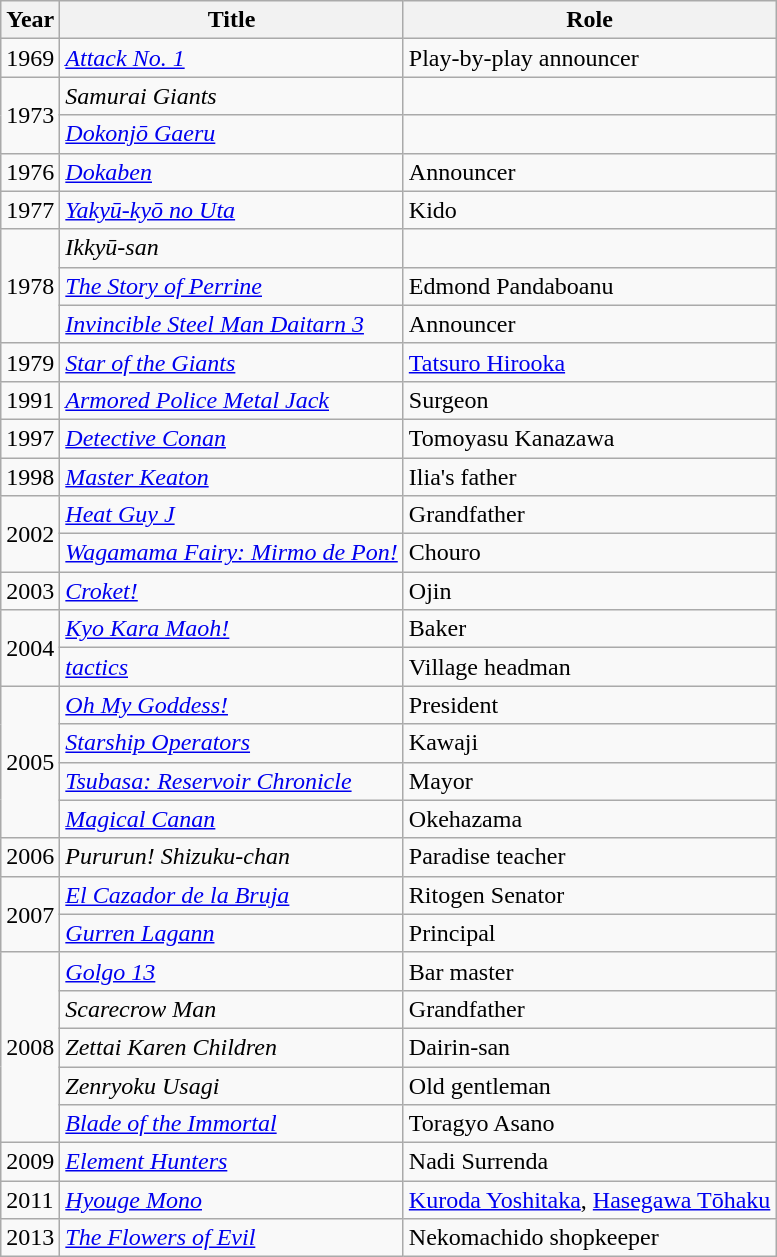<table class="wikitable">
<tr>
<th>Year</th>
<th>Title</th>
<th>Role</th>
</tr>
<tr>
<td>1969</td>
<td><em><a href='#'>Attack No. 1</a></em></td>
<td>Play-by-play announcer</td>
</tr>
<tr>
<td rowspan="2">1973</td>
<td><em>Samurai Giants</em></td>
<td></td>
</tr>
<tr>
<td><em><a href='#'>Dokonjō Gaeru</a></em></td>
<td></td>
</tr>
<tr>
<td>1976</td>
<td><em><a href='#'>Dokaben</a></em></td>
<td>Announcer</td>
</tr>
<tr>
<td>1977</td>
<td><em><a href='#'>Yakyū-kyō no Uta</a></em></td>
<td>Kido</td>
</tr>
<tr>
<td rowspan="3">1978</td>
<td><em>Ikkyū-san</em></td>
<td></td>
</tr>
<tr>
<td><em><a href='#'>The Story of Perrine</a></em></td>
<td>Edmond Pandaboanu</td>
</tr>
<tr>
<td><em><a href='#'>Invincible Steel Man Daitarn 3</a></em></td>
<td>Announcer</td>
</tr>
<tr>
<td>1979</td>
<td><em><a href='#'>Star of the Giants</a></em></td>
<td><a href='#'>Tatsuro Hirooka</a></td>
</tr>
<tr>
<td>1991</td>
<td><em><a href='#'>Armored Police Metal Jack</a></em></td>
<td>Surgeon</td>
</tr>
<tr>
<td>1997</td>
<td><em><a href='#'>Detective Conan</a></em></td>
<td>Tomoyasu Kanazawa</td>
</tr>
<tr>
<td>1998</td>
<td><em><a href='#'>Master Keaton</a></em></td>
<td>Ilia's father</td>
</tr>
<tr>
<td rowspan="2">2002</td>
<td><em><a href='#'>Heat Guy J</a></em></td>
<td>Grandfather</td>
</tr>
<tr>
<td><em><a href='#'>Wagamama Fairy: Mirmo de Pon!</a></em></td>
<td>Chouro</td>
</tr>
<tr>
<td>2003</td>
<td><em><a href='#'>Croket!</a></em></td>
<td>Ojin</td>
</tr>
<tr>
<td rowspan="2">2004</td>
<td><em><a href='#'>Kyo Kara Maoh!</a></em></td>
<td>Baker</td>
</tr>
<tr>
<td><em><a href='#'>tactics</a></em></td>
<td>Village headman</td>
</tr>
<tr>
<td rowspan="4">2005</td>
<td><em><a href='#'>Oh My Goddess!</a></em></td>
<td>President</td>
</tr>
<tr>
<td><em><a href='#'>Starship Operators</a></em></td>
<td>Kawaji</td>
</tr>
<tr>
<td><em><a href='#'>Tsubasa: Reservoir Chronicle</a></em></td>
<td>Mayor</td>
</tr>
<tr>
<td><em><a href='#'>Magical Canan</a></em></td>
<td>Okehazama</td>
</tr>
<tr>
<td>2006</td>
<td><em>Pururun! Shizuku-chan</em></td>
<td>Paradise teacher</td>
</tr>
<tr>
<td rowspan="2">2007</td>
<td><em><a href='#'>El Cazador de la Bruja</a></em></td>
<td>Ritogen Senator</td>
</tr>
<tr>
<td><em><a href='#'>Gurren Lagann</a></em></td>
<td>Principal</td>
</tr>
<tr>
<td rowspan="5">2008</td>
<td><em><a href='#'>Golgo 13</a></em></td>
<td>Bar master</td>
</tr>
<tr>
<td><em>Scarecrow Man</em></td>
<td>Grandfather</td>
</tr>
<tr>
<td><em>Zettai Karen Children</em></td>
<td>Dairin-san</td>
</tr>
<tr>
<td><em>Zenryoku Usagi</em></td>
<td>Old gentleman</td>
</tr>
<tr>
<td><em><a href='#'>Blade of the Immortal</a></em></td>
<td>Toragyo Asano</td>
</tr>
<tr>
<td>2009</td>
<td><em><a href='#'>Element Hunters</a></em></td>
<td>Nadi Surrenda</td>
</tr>
<tr>
<td>2011</td>
<td><em><a href='#'>Hyouge Mono</a></em></td>
<td><a href='#'>Kuroda Yoshitaka</a>, <a href='#'>Hasegawa Tōhaku</a></td>
</tr>
<tr>
<td>2013</td>
<td><em><a href='#'>The Flowers of Evil</a></em></td>
<td>Nekomachido shopkeeper</td>
</tr>
</table>
